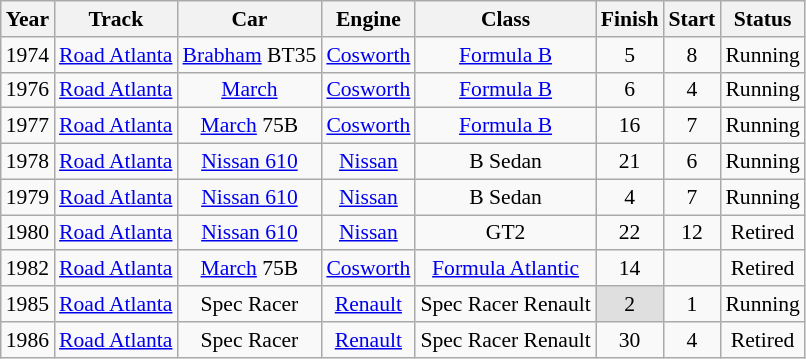<table class="wikitable" style="text-align:center; font-size:90%">
<tr>
<th>Year</th>
<th>Track</th>
<th>Car</th>
<th>Engine</th>
<th>Class</th>
<th>Finish</th>
<th>Start</th>
<th>Status</th>
</tr>
<tr>
<td>1974</td>
<td><a href='#'>Road Atlanta</a></td>
<td><a href='#'>Brabham</a> BT35</td>
<td><a href='#'>Cosworth</a></td>
<td><a href='#'>Formula B</a></td>
<td>5</td>
<td>8</td>
<td>Running</td>
</tr>
<tr>
<td>1976</td>
<td><a href='#'>Road Atlanta</a></td>
<td><a href='#'>March</a></td>
<td><a href='#'>Cosworth</a></td>
<td><a href='#'>Formula B</a></td>
<td>6</td>
<td>4</td>
<td>Running</td>
</tr>
<tr>
<td>1977</td>
<td><a href='#'>Road Atlanta</a></td>
<td><a href='#'>March</a> 75B</td>
<td><a href='#'>Cosworth</a></td>
<td><a href='#'>Formula B</a></td>
<td>16</td>
<td>7</td>
<td>Running</td>
</tr>
<tr>
<td>1978</td>
<td><a href='#'>Road Atlanta</a></td>
<td><a href='#'>Nissan 610</a></td>
<td><a href='#'>Nissan</a></td>
<td>B Sedan</td>
<td>21</td>
<td>6</td>
<td>Running</td>
</tr>
<tr>
<td>1979</td>
<td><a href='#'>Road Atlanta</a></td>
<td><a href='#'>Nissan 610</a></td>
<td><a href='#'>Nissan</a></td>
<td>B Sedan</td>
<td>4</td>
<td>7</td>
<td>Running</td>
</tr>
<tr>
<td>1980</td>
<td><a href='#'>Road Atlanta</a></td>
<td><a href='#'>Nissan 610</a></td>
<td><a href='#'>Nissan</a></td>
<td>GT2</td>
<td>22</td>
<td>12</td>
<td>Retired</td>
</tr>
<tr>
<td>1982</td>
<td><a href='#'>Road Atlanta</a></td>
<td><a href='#'>March</a> 75B</td>
<td><a href='#'>Cosworth</a></td>
<td><a href='#'>Formula Atlantic</a></td>
<td>14</td>
<td></td>
<td>Retired</td>
</tr>
<tr>
<td>1985</td>
<td><a href='#'>Road Atlanta</a></td>
<td>Spec Racer</td>
<td><a href='#'>Renault</a></td>
<td>Spec Racer Renault</td>
<td style="background:#DFDFDF;">2</td>
<td>1</td>
<td>Running</td>
</tr>
<tr>
<td>1986</td>
<td><a href='#'>Road Atlanta</a></td>
<td>Spec Racer</td>
<td><a href='#'>Renault</a></td>
<td>Spec Racer Renault</td>
<td>30</td>
<td>4</td>
<td>Retired</td>
</tr>
</table>
